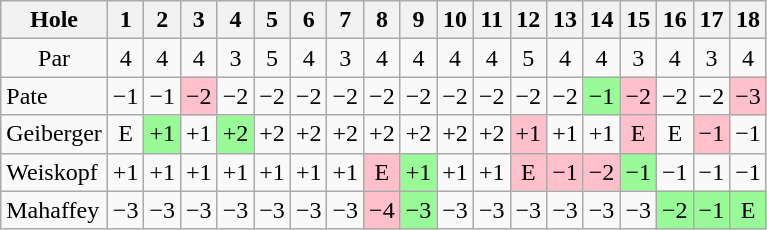<table class="wikitable" style="text-align:center">
<tr>
<th>Hole</th>
<th> 1 </th>
<th> 2 </th>
<th> 3 </th>
<th> 4 </th>
<th> 5 </th>
<th> 6 </th>
<th> 7 </th>
<th> 8 </th>
<th> 9 </th>
<th>10</th>
<th>11</th>
<th>12</th>
<th>13</th>
<th>14</th>
<th>15</th>
<th>16</th>
<th>17</th>
<th>18</th>
</tr>
<tr>
<td>Par</td>
<td>4</td>
<td>4</td>
<td>4</td>
<td>3</td>
<td>5</td>
<td>4</td>
<td>3</td>
<td>4</td>
<td>4</td>
<td>4</td>
<td>4</td>
<td>5</td>
<td>4</td>
<td>4</td>
<td>3</td>
<td>4</td>
<td>3</td>
<td>4</td>
</tr>
<tr>
<td align=left> Pate</td>
<td>−1</td>
<td>−1</td>
<td style="background: Pink;">−2</td>
<td>−2</td>
<td>−2</td>
<td>−2</td>
<td>−2</td>
<td>−2</td>
<td>−2</td>
<td>−2</td>
<td>−2</td>
<td>−2</td>
<td>−2</td>
<td style="background: PaleGreen;">−1</td>
<td style="background: Pink;">−2</td>
<td>−2</td>
<td>−2</td>
<td style="background: Pink;">−3</td>
</tr>
<tr>
<td align=left> Geiberger</td>
<td>E</td>
<td style="background: PaleGreen;">+1</td>
<td>+1</td>
<td style="background: PaleGreen;">+2</td>
<td>+2</td>
<td>+2</td>
<td>+2</td>
<td>+2</td>
<td>+2</td>
<td>+2</td>
<td>+2</td>
<td style="background: Pink;">+1</td>
<td>+1</td>
<td>+1</td>
<td style="background: Pink;">E</td>
<td>E</td>
<td style="background: Pink;">−1</td>
<td>−1</td>
</tr>
<tr>
<td align=left> Weiskopf</td>
<td>+1</td>
<td>+1</td>
<td>+1</td>
<td>+1</td>
<td>+1</td>
<td>+1</td>
<td>+1</td>
<td style="background: Pink;">E</td>
<td style="background: PaleGreen;">+1</td>
<td>+1</td>
<td>+1</td>
<td style="background: Pink;">E</td>
<td style="background: Pink;">−1</td>
<td style="background: Pink;">−2</td>
<td style="background: PaleGreen;">−1</td>
<td>−1</td>
<td>−1</td>
<td>−1</td>
</tr>
<tr>
<td align=left> Mahaffey</td>
<td>−3</td>
<td>−3</td>
<td>−3</td>
<td>−3</td>
<td>−3</td>
<td>−3</td>
<td>−3</td>
<td style="background: Pink;">−4</td>
<td style="background: PaleGreen;">−3</td>
<td>−3</td>
<td>−3</td>
<td>−3</td>
<td>−3</td>
<td>−3</td>
<td>−3</td>
<td style="background: PaleGreen;">−2</td>
<td style="background: PaleGreen;">−1</td>
<td style="background: PaleGreen;">E</td>
</tr>
</table>
